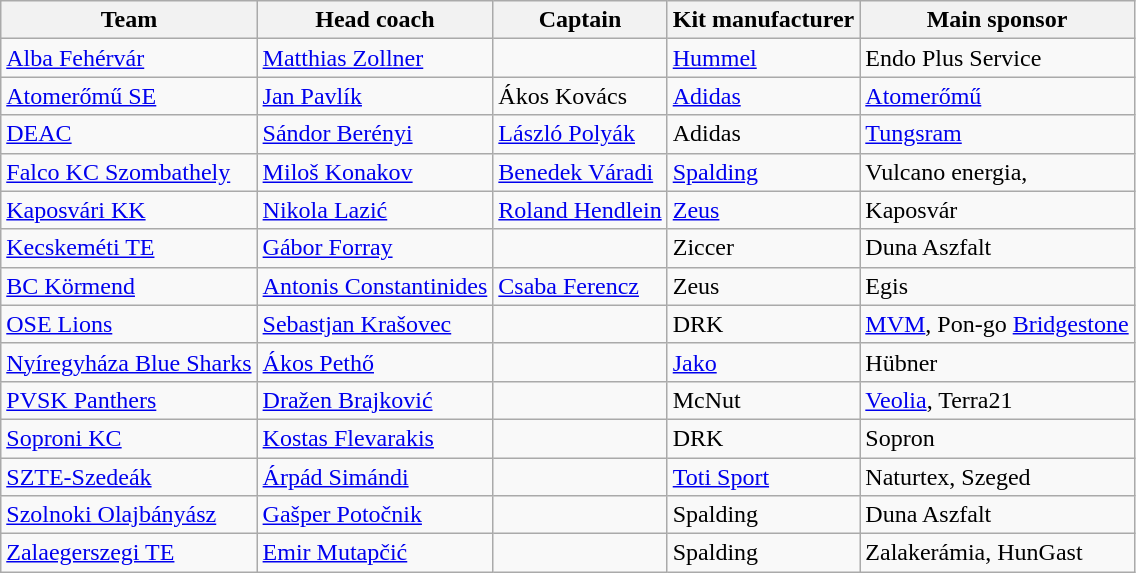<table class="wikitable sortable" left;>
<tr>
<th>Team</th>
<th>Head coach</th>
<th>Captain</th>
<th>Kit manufacturer</th>
<th>Main sponsor</th>
</tr>
<tr>
<td><a href='#'>Alba Fehérvár</a></td>
<td> <a href='#'>Matthias Zollner</a></td>
<td></td>
<td><a href='#'>Hummel</a></td>
<td>Endo Plus Service</td>
</tr>
<tr>
<td><a href='#'>Atomerőmű SE</a></td>
<td> <a href='#'>Jan Pavlík</a></td>
<td> Ákos Kovács</td>
<td><a href='#'>Adidas</a></td>
<td><a href='#'>Atomerőmű</a></td>
</tr>
<tr>
<td><a href='#'>DEAC</a></td>
<td> <a href='#'>Sándor Berényi</a></td>
<td> <a href='#'>László Polyák</a></td>
<td>Adidas</td>
<td><a href='#'>Tungsram</a></td>
</tr>
<tr>
<td><a href='#'>Falco KC Szombathely</a></td>
<td> <a href='#'>Miloš Konakov</a></td>
<td> <a href='#'>Benedek Váradi</a></td>
<td><a href='#'>Spalding</a></td>
<td>Vulcano energia,</td>
</tr>
<tr>
<td><a href='#'>Kaposvári KK</a></td>
<td> <a href='#'>Nikola Lazić</a></td>
<td> <a href='#'>Roland Hendlein</a></td>
<td><a href='#'>Zeus</a></td>
<td>Kaposvár</td>
</tr>
<tr>
<td><a href='#'>Kecskeméti TE</a></td>
<td> <a href='#'>Gábor Forray</a></td>
<td></td>
<td>Ziccer</td>
<td>Duna Aszfalt</td>
</tr>
<tr>
<td><a href='#'>BC Körmend</a></td>
<td> <a href='#'>Antonis Constantinides</a></td>
<td> <a href='#'>Csaba Ferencz</a></td>
<td>Zeus</td>
<td>Egis</td>
</tr>
<tr>
<td><a href='#'>OSE Lions</a></td>
<td> <a href='#'>Sebastjan Krašovec</a></td>
<td></td>
<td>DRK</td>
<td><a href='#'>MVM</a>, Pon-go <a href='#'>Bridgestone</a></td>
</tr>
<tr>
<td><a href='#'>Nyíregyháza Blue Sharks</a></td>
<td> <a href='#'>Ákos Pethő</a></td>
<td></td>
<td><a href='#'>Jako</a></td>
<td>Hübner</td>
</tr>
<tr>
<td><a href='#'>PVSK Panthers</a></td>
<td> <a href='#'>Dražen Brajković</a></td>
<td></td>
<td>McNut</td>
<td><a href='#'>Veolia</a>, Terra21</td>
</tr>
<tr>
<td><a href='#'>Soproni KC</a></td>
<td> <a href='#'>Kostas Flevarakis</a></td>
<td></td>
<td>DRK</td>
<td>Sopron</td>
</tr>
<tr>
<td><a href='#'>SZTE-Szedeák</a></td>
<td> <a href='#'>Árpád Simándi</a></td>
<td></td>
<td><a href='#'>Toti Sport</a></td>
<td>Naturtex, Szeged</td>
</tr>
<tr>
<td><a href='#'>Szolnoki Olajbányász</a></td>
<td> <a href='#'>Gašper Potočnik</a></td>
<td></td>
<td>Spalding</td>
<td>Duna Aszfalt</td>
</tr>
<tr>
<td><a href='#'>Zalaegerszegi TE</a></td>
<td> <a href='#'>Emir Mutapčić</a></td>
<td></td>
<td>Spalding</td>
<td>Zalakerámia, HunGast</td>
</tr>
</table>
